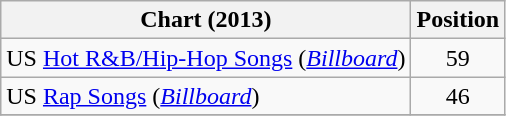<table class="wikitable">
<tr>
<th scope="col">Chart (2013)</th>
<th scope="col">Position</th>
</tr>
<tr>
<td>US <a href='#'>Hot R&B/Hip-Hop Songs</a> (<em><a href='#'>Billboard</a></em>)</td>
<td style="text-align:center;">59</td>
</tr>
<tr>
<td>US <a href='#'>Rap Songs</a> (<em><a href='#'>Billboard</a></em>)</td>
<td style="text-align:center;">46</td>
</tr>
<tr>
</tr>
</table>
